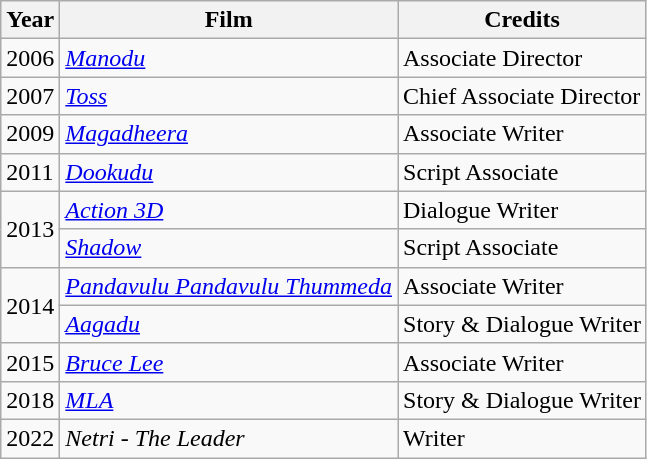<table class="wikitable sortable">
<tr style="text-align:center;">
<th>Year</th>
<th>Film</th>
<th>Credits</th>
</tr>
<tr>
<td>2006</td>
<td><em><a href='#'>Manodu</a></em></td>
<td>Associate Director</td>
</tr>
<tr>
<td>2007</td>
<td><em><a href='#'>Toss</a></em></td>
<td>Chief Associate Director</td>
</tr>
<tr>
<td>2009</td>
<td><em><a href='#'>Magadheera</a></em></td>
<td>Associate Writer</td>
</tr>
<tr>
<td>2011</td>
<td><em><a href='#'>Dookudu</a></em></td>
<td>Script Associate</td>
</tr>
<tr>
<td rowspan="2">2013</td>
<td><em><a href='#'>Action 3D</a></em></td>
<td>Dialogue Writer</td>
</tr>
<tr>
<td><em><a href='#'>Shadow</a></em></td>
<td>Script Associate</td>
</tr>
<tr>
<td rowspan="2">2014</td>
<td><em><a href='#'>Pandavulu Pandavulu Thummeda</a></em></td>
<td>Associate Writer</td>
</tr>
<tr>
<td><em><a href='#'>Aagadu</a></em></td>
<td>Story & Dialogue Writer</td>
</tr>
<tr>
<td>2015</td>
<td><em><a href='#'>Bruce Lee</a></em></td>
<td>Associate Writer</td>
</tr>
<tr>
<td>2018</td>
<td><em><a href='#'>MLA</a></em></td>
<td>Story & Dialogue Writer</td>
</tr>
<tr>
<td>2022</td>
<td><em>Netri - The Leader</em></td>
<td>Writer</td>
</tr>
</table>
